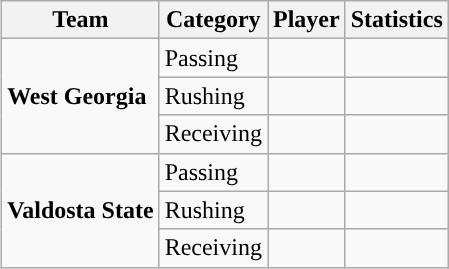<table class="wikitable" style="float: right;">
<tr>
<th>Team</th>
<th>Category</th>
<th>Player</th>
<th>Statistics</th>
</tr>
<tr>
<td rowspan=3><strong>West Georgia</strong></td>
<td>Passing</td>
<td></td>
<td></td>
</tr>
<tr>
<td>Rushing</td>
<td></td>
<td></td>
</tr>
<tr>
<td>Receiving</td>
<td></td>
<td></td>
</tr>
<tr>
<td rowspan=3><strong>Valdosta State</strong></td>
<td>Passing</td>
<td></td>
<td></td>
</tr>
<tr>
<td>Rushing</td>
<td></td>
<td></td>
</tr>
<tr>
<td>Receiving</td>
<td></td>
<td></td>
</tr>
</table>
